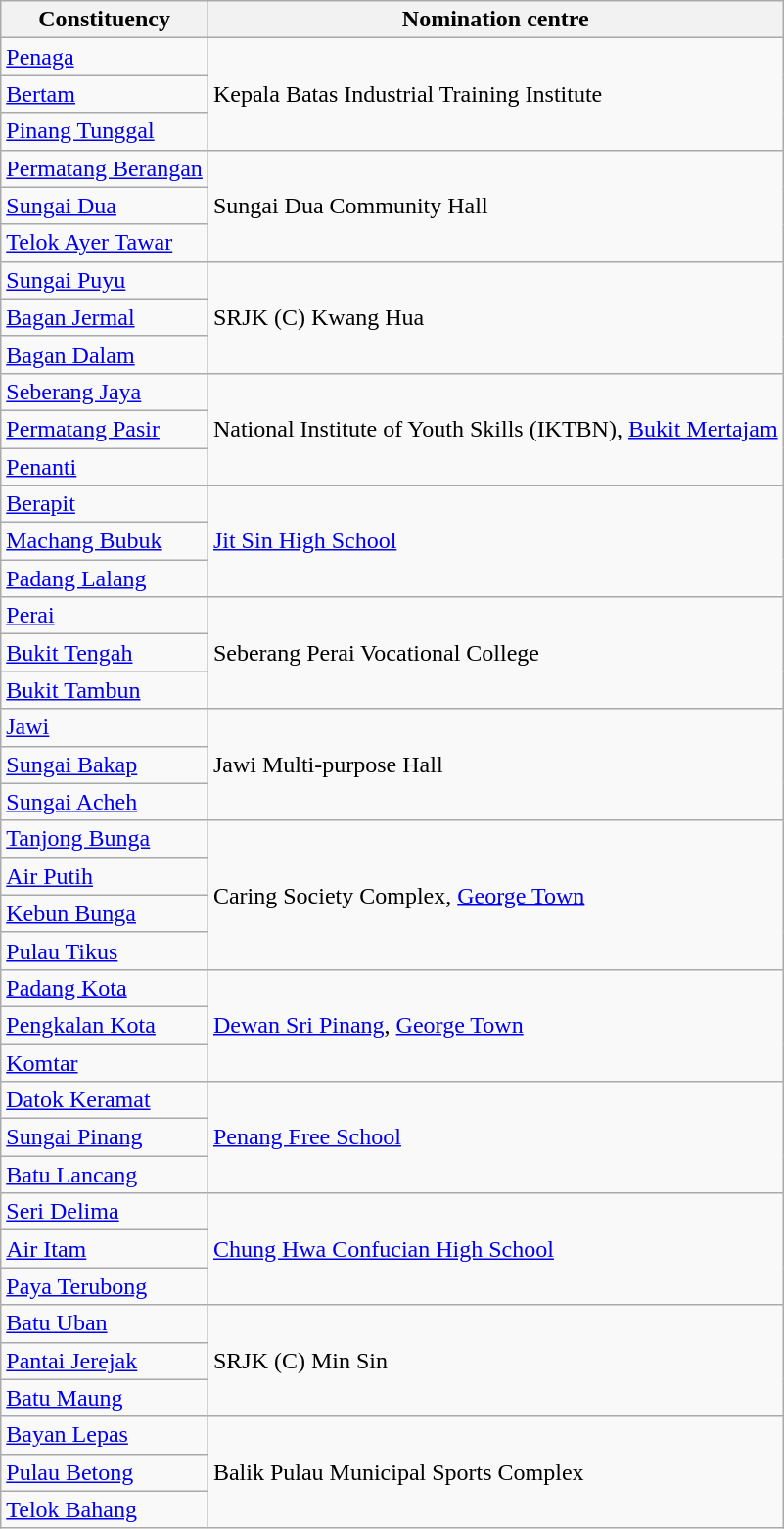<table class="wikitable mw-collapsible">
<tr>
<th>Constituency</th>
<th>Nomination centre</th>
</tr>
<tr>
<td><a href='#'>Penaga</a></td>
<td rowspan="3">Kepala Batas Industrial Training Institute</td>
</tr>
<tr>
<td><a href='#'>Bertam</a></td>
</tr>
<tr>
<td><a href='#'>Pinang Tunggal</a></td>
</tr>
<tr>
<td><a href='#'>Permatang Berangan</a></td>
<td rowspan="3">Sungai Dua Community Hall</td>
</tr>
<tr>
<td><a href='#'>Sungai Dua</a></td>
</tr>
<tr>
<td><a href='#'>Telok Ayer Tawar</a></td>
</tr>
<tr>
<td><a href='#'>Sungai Puyu</a></td>
<td rowspan="3">SRJK (C) Kwang Hua</td>
</tr>
<tr>
<td><a href='#'>Bagan Jermal</a></td>
</tr>
<tr>
<td><a href='#'>Bagan Dalam</a></td>
</tr>
<tr>
<td><a href='#'>Seberang Jaya</a></td>
<td rowspan="3">National Institute of Youth Skills (IKTBN), <a href='#'>Bukit Mertajam</a></td>
</tr>
<tr>
<td><a href='#'>Permatang Pasir</a></td>
</tr>
<tr>
<td><a href='#'>Penanti</a></td>
</tr>
<tr>
<td><a href='#'>Berapit</a></td>
<td rowspan="3"><a href='#'>Jit Sin High School</a></td>
</tr>
<tr>
<td><a href='#'>Machang Bubuk</a></td>
</tr>
<tr>
<td><a href='#'>Padang Lalang</a></td>
</tr>
<tr>
<td><a href='#'>Perai</a></td>
<td rowspan="3">Seberang Perai Vocational College</td>
</tr>
<tr>
<td><a href='#'>Bukit Tengah</a></td>
</tr>
<tr>
<td><a href='#'>Bukit Tambun</a></td>
</tr>
<tr>
<td><a href='#'>Jawi</a></td>
<td rowspan="3">Jawi Multi-purpose Hall</td>
</tr>
<tr>
<td><a href='#'>Sungai Bakap</a></td>
</tr>
<tr>
<td><a href='#'>Sungai Acheh</a></td>
</tr>
<tr>
<td><a href='#'>Tanjong Bunga</a></td>
<td rowspan="4">Caring Society Complex, <a href='#'>George Town</a></td>
</tr>
<tr>
<td><a href='#'>Air Putih</a></td>
</tr>
<tr>
<td><a href='#'>Kebun Bunga</a></td>
</tr>
<tr>
<td><a href='#'>Pulau Tikus</a></td>
</tr>
<tr>
<td><a href='#'>Padang Kota</a></td>
<td rowspan="3"><a href='#'>Dewan Sri Pinang</a>, <a href='#'>George Town</a></td>
</tr>
<tr>
<td><a href='#'>Pengkalan Kota</a></td>
</tr>
<tr>
<td><a href='#'>Komtar</a></td>
</tr>
<tr>
<td><a href='#'>Datok Keramat</a></td>
<td rowspan="3"><a href='#'>Penang Free School</a></td>
</tr>
<tr>
<td><a href='#'>Sungai Pinang</a></td>
</tr>
<tr>
<td><a href='#'>Batu Lancang</a></td>
</tr>
<tr>
<td><a href='#'>Seri Delima</a></td>
<td rowspan="3"><a href='#'>Chung Hwa Confucian High School</a></td>
</tr>
<tr>
<td><a href='#'>Air Itam</a></td>
</tr>
<tr>
<td><a href='#'>Paya Terubong</a></td>
</tr>
<tr>
<td><a href='#'>Batu Uban</a></td>
<td rowspan="3">SRJK (C) Min Sin</td>
</tr>
<tr>
<td><a href='#'>Pantai Jerejak</a></td>
</tr>
<tr>
<td><a href='#'>Batu Maung</a></td>
</tr>
<tr>
<td><a href='#'>Bayan Lepas</a></td>
<td rowspan="3">Balik Pulau Municipal Sports Complex</td>
</tr>
<tr>
<td><a href='#'>Pulau Betong</a></td>
</tr>
<tr>
<td><a href='#'>Telok Bahang</a></td>
</tr>
</table>
